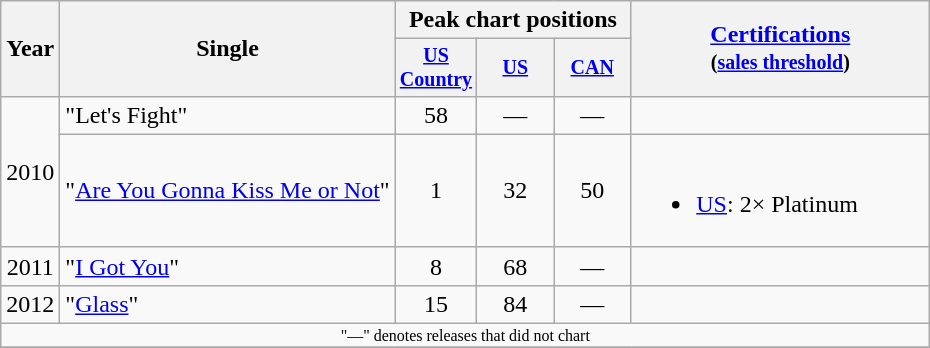<table class="wikitable" style="text-align:center;">
<tr>
<th rowspan="2">Year</th>
<th rowspan="2">Single</th>
<th colspan="3">Peak chart positions</th>
<th rowspan="2" style="width:12em;"><a href='#'>Certifications</a><br><small>(<a href='#'>sales threshold</a>)</small></th>
</tr>
<tr style="font-size:smaller;">
<th width="45"><a href='#'>US Country</a><br></th>
<th width="45"><a href='#'>US</a><br></th>
<th width="45"><a href='#'>CAN</a><br></th>
</tr>
<tr>
<td rowspan="2">2010</td>
<td align="left">"Let's Fight"</td>
<td>58</td>
<td>—</td>
<td>—</td>
<td></td>
</tr>
<tr>
<td align="left">"<a href='#'>Are You Gonna Kiss Me or Not</a>"</td>
<td>1</td>
<td>32</td>
<td>50</td>
<td align="left"><br><ul><li><a href='#'>US</a>: 2× Platinum</li></ul></td>
</tr>
<tr>
<td>2011</td>
<td align="left">"<a href='#'>I Got You</a>"</td>
<td>8</td>
<td>68</td>
<td>—</td>
<td></td>
</tr>
<tr>
<td>2012</td>
<td align="left">"<a href='#'>Glass</a>"</td>
<td>15</td>
<td>84</td>
<td>—</td>
<td></td>
</tr>
<tr>
<td colspan="6" style="font-size:8pt">"—" denotes releases that did not chart</td>
</tr>
<tr>
</tr>
</table>
